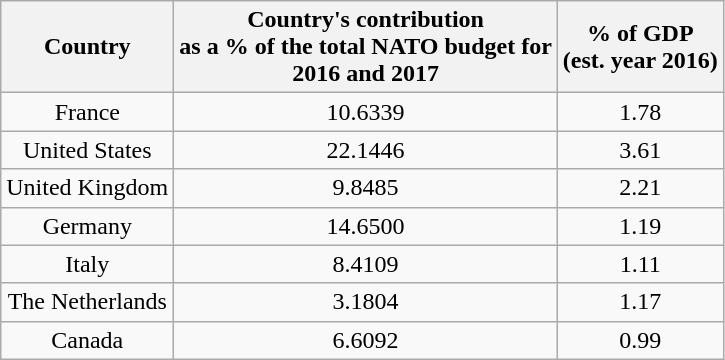<table class="wikitable sortable floatleft" style="text-align: center">
<tr>
<th>Country</th>
<th>Country's contribution<br>as a % of the total NATO budget for<br>2016 and 2017</th>
<th>% of GDP<br>(est. year 2016)</th>
</tr>
<tr>
<td>France</td>
<td>10.6339</td>
<td>1.78</td>
</tr>
<tr>
<td>United States</td>
<td>22.1446</td>
<td>3.61</td>
</tr>
<tr>
<td>United Kingdom</td>
<td>9.8485</td>
<td>2.21</td>
</tr>
<tr>
<td>Germany</td>
<td>14.6500</td>
<td>1.19</td>
</tr>
<tr>
<td>Italy</td>
<td>8.4109</td>
<td>1.11</td>
</tr>
<tr>
<td>The Netherlands</td>
<td>3.1804</td>
<td>1.17</td>
</tr>
<tr>
<td>Canada</td>
<td>6.6092</td>
<td>0.99</td>
</tr>
</table>
